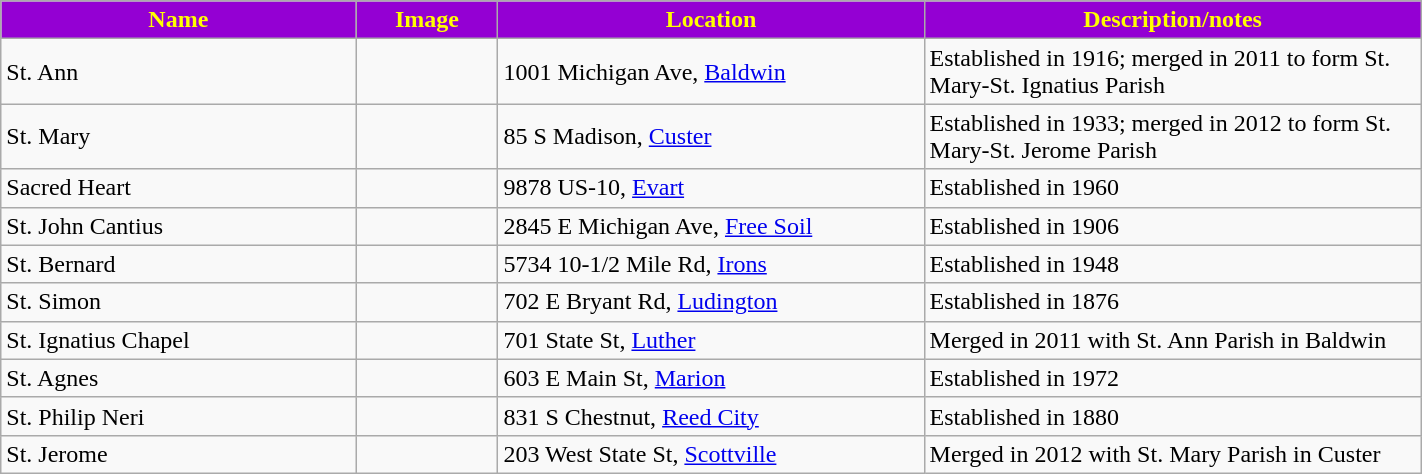<table class="wikitable sortable" style="width:75%">
<tr>
<th style="background:darkviolet; color:yellow;" width="25%"><strong>Name</strong></th>
<th style="background:darkviolet; color:yellow;" width="10%"><strong>Image</strong></th>
<th style="background:darkviolet; color:yellow;" width="30%"><strong>Location</strong></th>
<th style="background:darkviolet; color:yellow;" width="35%"><strong>Description/notes</strong></th>
</tr>
<tr>
<td>St. Ann</td>
<td></td>
<td>1001 Michigan Ave, <a href='#'>Baldwin</a></td>
<td>Established in 1916; merged in 2011 to form St. Mary-St. Ignatius Parish</td>
</tr>
<tr>
<td>St. Mary</td>
<td></td>
<td>85 S Madison, <a href='#'>Custer</a></td>
<td>Established in 1933; merged in 2012 to form St. Mary-St. Jerome Parish</td>
</tr>
<tr>
<td>Sacred Heart</td>
<td></td>
<td>9878 US-10, <a href='#'>Evart</a></td>
<td>Established in 1960</td>
</tr>
<tr>
<td>St. John Cantius</td>
<td></td>
<td>2845 E Michigan Ave, <a href='#'>Free Soil</a></td>
<td>Established in 1906</td>
</tr>
<tr>
<td>St. Bernard</td>
<td></td>
<td>5734 10-1/2 Mile Rd, <a href='#'>Irons</a></td>
<td>Established in 1948</td>
</tr>
<tr>
<td>St. Simon</td>
<td></td>
<td>702 E Bryant Rd, <a href='#'>Ludington</a></td>
<td>Established in 1876</td>
</tr>
<tr>
<td>St. Ignatius Chapel</td>
<td></td>
<td>701 State St, <a href='#'>Luther</a></td>
<td>Merged in 2011 with St. Ann Parish  in Baldwin</td>
</tr>
<tr>
<td>St. Agnes</td>
<td></td>
<td>603 E Main St, <a href='#'>Marion</a></td>
<td>Established in 1972</td>
</tr>
<tr>
<td>St. Philip Neri</td>
<td></td>
<td>831 S Chestnut, <a href='#'>Reed City</a></td>
<td>Established in 1880</td>
</tr>
<tr>
<td>St. Jerome</td>
<td></td>
<td>203 West State St, <a href='#'>Scottville</a></td>
<td>Merged in 2012 with St. Mary Parish in Custer</td>
</tr>
</table>
